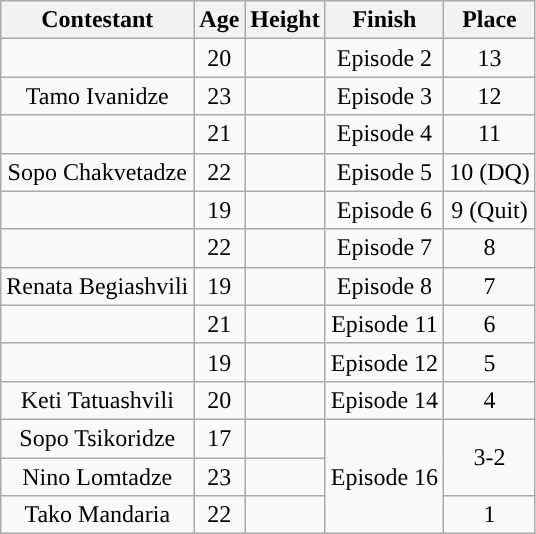<table class="wikitable sortable" style="text-align:center;">
<tr>
<th>Contestant</th>
<th>Age</th>
<th>Height</th>
<th>Finish</th>
<th>Place</th>
</tr>
<tr>
<td></td>
<td>20</td>
<td></td>
<td>Episode 2</td>
<td>13</td>
</tr>
<tr>
<td>Tamo Ivanidze</td>
<td>23</td>
<td></td>
<td>Episode 3</td>
<td>12</td>
</tr>
<tr>
<td></td>
<td>21</td>
<td></td>
<td>Episode 4</td>
<td>11</td>
</tr>
<tr>
<td>Sopo Chakvetadze</td>
<td>22</td>
<td></td>
<td>Episode 5</td>
<td>10 (DQ)</td>
</tr>
<tr>
<td></td>
<td>19</td>
<td></td>
<td>Episode 6</td>
<td>9 (Quit)</td>
</tr>
<tr>
<td></td>
<td>22</td>
<td></td>
<td>Episode 7</td>
<td>8</td>
</tr>
<tr>
<td>Renata Begiashvili</td>
<td>19</td>
<td></td>
<td>Episode 8</td>
<td>7</td>
</tr>
<tr>
<td></td>
<td>21</td>
<td></td>
<td>Episode 11</td>
<td>6</td>
</tr>
<tr>
<td></td>
<td>19</td>
<td></td>
<td>Episode 12</td>
<td>5</td>
</tr>
<tr>
<td>Keti Tatuashvili</td>
<td>20</td>
<td></td>
<td>Episode 14</td>
<td>4</td>
</tr>
<tr>
<td>Sopo Tsikoridze</td>
<td>17</td>
<td></td>
<td rowspan="3">Episode 16</td>
<td rowspan=2>3-2</td>
</tr>
<tr>
<td>Nino Lomtadze</td>
<td>23</td>
<td></td>
</tr>
<tr>
<td>Tako Mandaria</td>
<td>22</td>
<td></td>
<td>1</td>
</tr>
</table>
